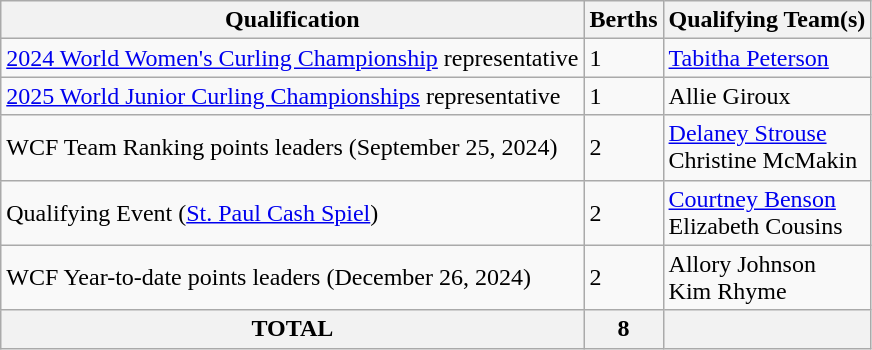<table class="wikitable" border="1">
<tr>
<th scope="col">Qualification</th>
<th scope="col">Berths</th>
<th scope="col">Qualifying Team(s)</th>
</tr>
<tr>
<td><a href='#'>2024 World Women's Curling Championship</a> representative</td>
<td>1</td>
<td> <a href='#'>Tabitha Peterson</a></td>
</tr>
<tr>
<td><a href='#'>2025 World Junior Curling Championships</a> representative</td>
<td>1</td>
<td> Allie Giroux</td>
</tr>
<tr>
<td>WCF Team Ranking points leaders (September 25, 2024)</td>
<td>2</td>
<td> <a href='#'>Delaney Strouse</a> <br>  Christine McMakin</td>
</tr>
<tr>
<td>Qualifying Event (<a href='#'>St. Paul Cash Spiel</a>)</td>
<td>2</td>
<td> <a href='#'>Courtney Benson</a> <br>  Elizabeth Cousins</td>
</tr>
<tr>
<td>WCF Year-to-date points leaders (December 26, 2024)</td>
<td>2</td>
<td> Allory Johnson <br>  Kim Rhyme</td>
</tr>
<tr>
<th>TOTAL</th>
<th>8</th>
<th></th>
</tr>
</table>
